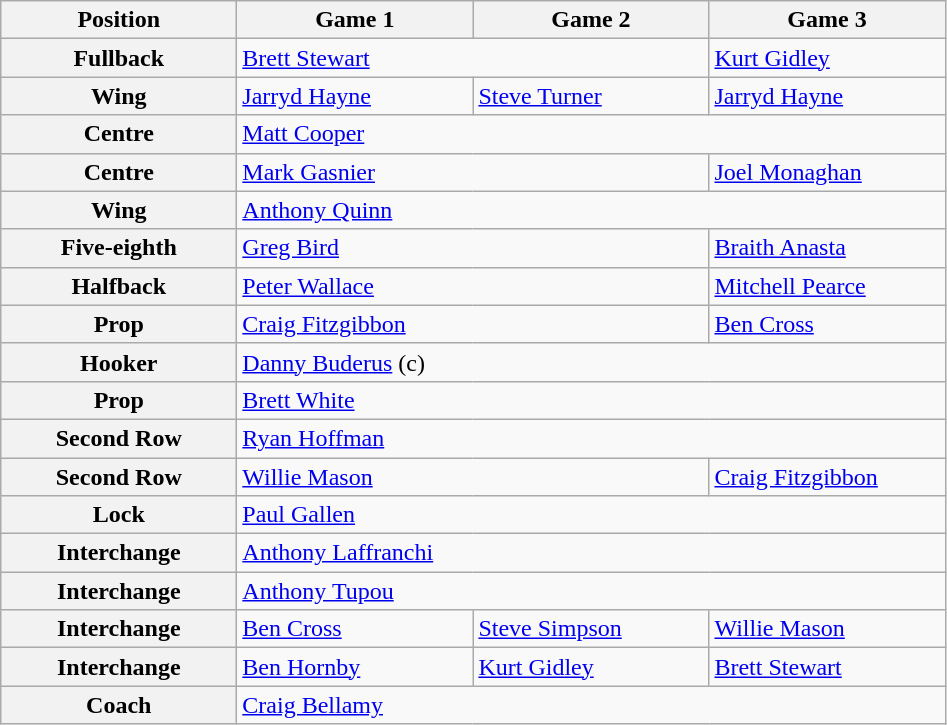<table class="wikitable">
<tr>
<th width="150">Position</th>
<th width="150">Game 1</th>
<th width="150">Game 2</th>
<th width="150">Game 3</th>
</tr>
<tr>
<th>Fullback</th>
<td colspan="2"> <a href='#'>Brett Stewart</a></td>
<td colspan="1"> <a href='#'>Kurt Gidley</a></td>
</tr>
<tr>
<th>Wing</th>
<td colspan="1"> <a href='#'>Jarryd Hayne</a></td>
<td colspan="1"> <a href='#'>Steve Turner</a></td>
<td colspan="1"> <a href='#'>Jarryd Hayne</a></td>
</tr>
<tr>
<th>Centre</th>
<td colspan="3"> <a href='#'>Matt Cooper</a></td>
</tr>
<tr>
<th>Centre</th>
<td colspan="2"> <a href='#'>Mark Gasnier</a></td>
<td colspan="1"> <a href='#'>Joel Monaghan</a></td>
</tr>
<tr>
<th>Wing</th>
<td colspan="3"> <a href='#'>Anthony Quinn</a></td>
</tr>
<tr>
<th>Five-eighth</th>
<td colspan="2"> <a href='#'>Greg Bird</a></td>
<td colspan="1"> <a href='#'>Braith Anasta</a></td>
</tr>
<tr>
<th>Halfback</th>
<td colspan="2"> <a href='#'>Peter Wallace</a></td>
<td colspan="1"> <a href='#'>Mitchell Pearce</a></td>
</tr>
<tr>
<th>Prop</th>
<td colspan="2"> <a href='#'>Craig Fitzgibbon</a></td>
<td colspan="1"> <a href='#'>Ben Cross</a></td>
</tr>
<tr>
<th>Hooker</th>
<td colspan="3"> <a href='#'>Danny Buderus</a> (c)</td>
</tr>
<tr>
<th>Prop</th>
<td colspan="3"> <a href='#'>Brett White</a></td>
</tr>
<tr>
<th>Second Row</th>
<td colspan="3"> <a href='#'>Ryan Hoffman</a></td>
</tr>
<tr>
<th>Second Row</th>
<td colspan="2"> <a href='#'>Willie Mason</a></td>
<td colspan="1"> <a href='#'>Craig Fitzgibbon</a></td>
</tr>
<tr>
<th>Lock</th>
<td colspan="3"> <a href='#'>Paul Gallen</a></td>
</tr>
<tr>
<th>Interchange</th>
<td colspan="3"> <a href='#'>Anthony Laffranchi</a></td>
</tr>
<tr>
<th>Interchange</th>
<td colspan="3"> <a href='#'>Anthony Tupou</a></td>
</tr>
<tr>
<th>Interchange</th>
<td colspan="1"> <a href='#'>Ben Cross</a></td>
<td colspan="1"> <a href='#'>Steve Simpson</a></td>
<td colspan="1"> <a href='#'>Willie Mason</a></td>
</tr>
<tr>
<th>Interchange</th>
<td colspan="1"> <a href='#'>Ben Hornby</a></td>
<td colspan="1"> <a href='#'>Kurt Gidley</a></td>
<td colspan="1"> <a href='#'>Brett Stewart</a></td>
</tr>
<tr>
<th>Coach</th>
<td colspan="3"> <a href='#'>Craig Bellamy</a></td>
</tr>
</table>
